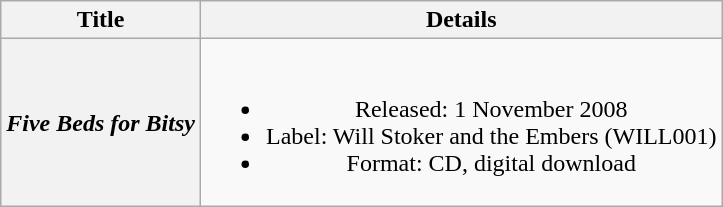<table class="wikitable plainrowheaders" style="text-align:center;" border="1">
<tr>
<th>Title</th>
<th>Details</th>
</tr>
<tr>
<th scope="row"><em>Five Beds for Bitsy</em></th>
<td><br><ul><li>Released: 1 November 2008</li><li>Label: Will Stoker and the Embers (WILL001)</li><li>Format: CD, digital download</li></ul></td>
</tr>
</table>
